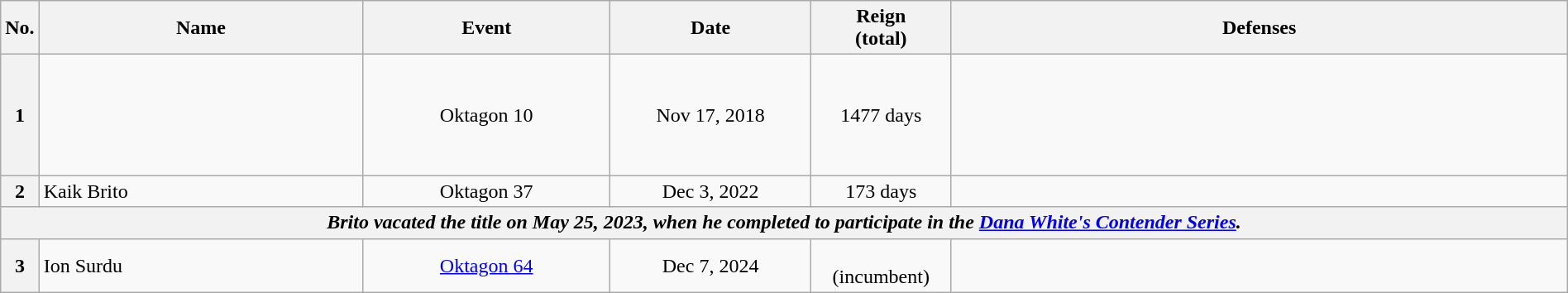<table class="wikitable" style="width:100%; font-size:100%;">
<tr>
<th style= width:1%;">No.</th>
<th style= width:21%;">Name</th>
<th style= width:16%;">Event</th>
<th style=width:13%;">Date</th>
<th style=width:9%;">Reign<br>(total)</th>
<th style= width:49%;">Defenses</th>
</tr>
<tr>
<th>1</th>
<td align="left"><br></td>
<td align="center">Oktagon 10<br></td>
<td align="center">Nov 17, 2018</td>
<td align=center>1477 days</td>
<td align="left"><br><br>
 <br>
<br>
<br>
</td>
</tr>
<tr>
<th>2</th>
<td align="left"> Kaik Brito</td>
<td align="center">Oktagon 37<br></td>
<td align="center">Dec 3, 2022</td>
<td align=center>173 days</td>
<td align="left"></td>
</tr>
<tr>
<th colspan="6" style="text-align:center;"><strong><em>Brito vacated the title on May 25, 2023, when he completed to participate in the <a href='#'>Dana White's Contender Series</a>.</em></strong></th>
</tr>
<tr>
<th>3</th>
<td align="left"> Ion Surdu<br></td>
<td align=center><a href='#'>Oktagon 64</a><br></td>
<td align=center>Dec 7, 2024</td>
<td align=center><br>(incumbent)<br></td>
<td align="left"></td>
</tr>
</table>
